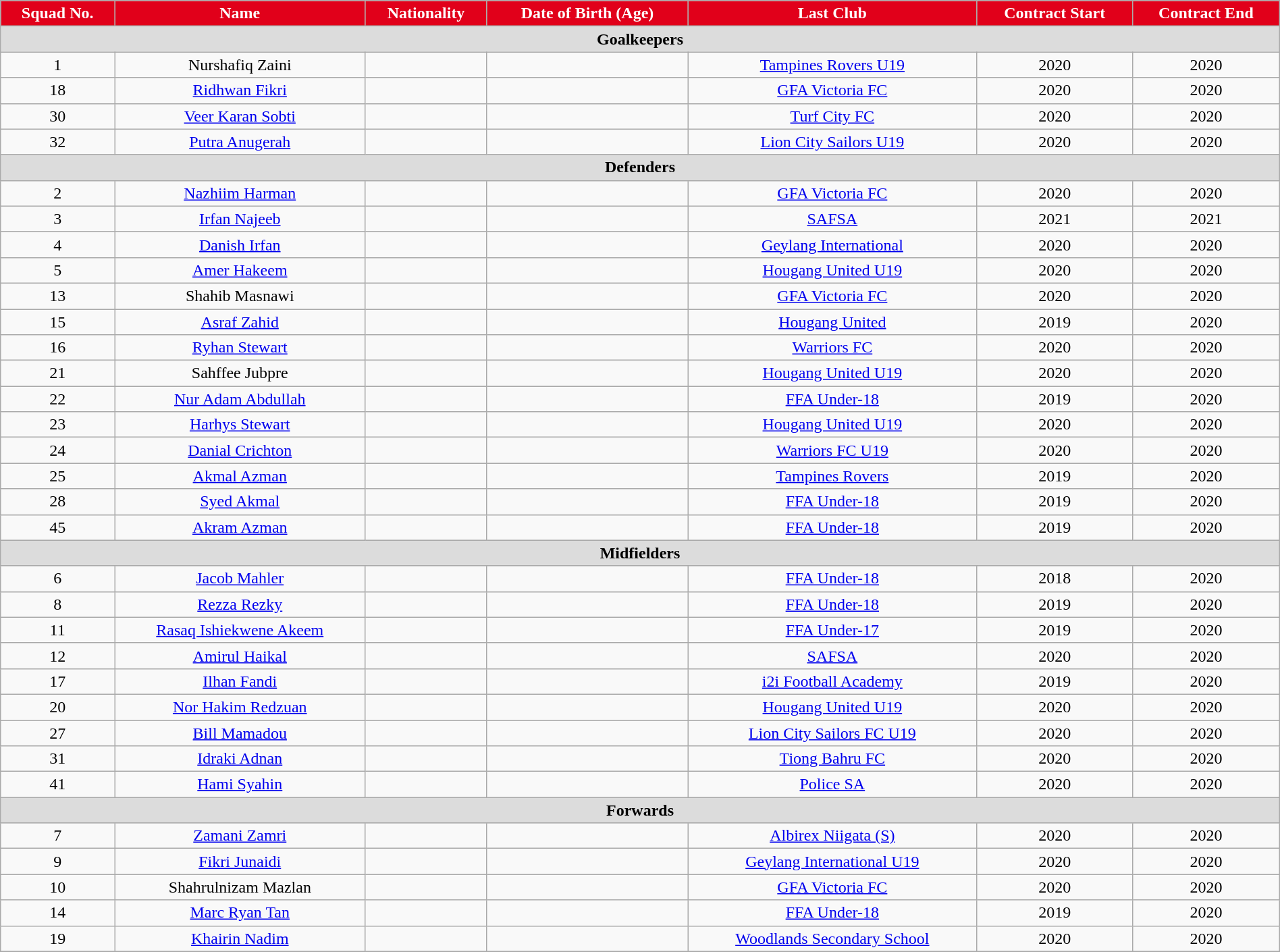<table class="wikitable" style="text-align:center; font-size:100%; width:100%;">
<tr>
<th style="background:#e1001a; color:white; text-align:center;">Squad No.</th>
<th style="background:#e1001a; color:white; text-align:center;">Name</th>
<th style="background:#e1001a; color:white; text-align:center;">Nationality</th>
<th style="background:#e1001a; color:white; text-align:center;">Date of Birth (Age)</th>
<th style="background:#e1001a; color:white; text-align:center;">Last Club</th>
<th style="background:#e1001a; color:white; text-align:center;">Contract Start</th>
<th style="background:#e1001a; color:white; text-align:center;">Contract End</th>
</tr>
<tr>
<th colspan="7" style="background:#dcdcdc; text-align:center">Goalkeepers</th>
</tr>
<tr>
<td>1</td>
<td>Nurshafiq Zaini</td>
<td></td>
<td></td>
<td> <a href='#'>Tampines Rovers U19</a></td>
<td>2020</td>
<td>2020</td>
</tr>
<tr>
<td>18</td>
<td><a href='#'>Ridhwan Fikri</a></td>
<td></td>
<td></td>
<td> <a href='#'>GFA Victoria FC</a></td>
<td>2020</td>
<td>2020</td>
</tr>
<tr>
<td>30</td>
<td><a href='#'>Veer Karan Sobti</a></td>
<td></td>
<td></td>
<td> <a href='#'>Turf City FC</a></td>
<td>2020</td>
<td>2020</td>
</tr>
<tr>
<td>32</td>
<td><a href='#'>Putra Anugerah</a></td>
<td></td>
<td></td>
<td> <a href='#'>Lion City Sailors U19</a></td>
<td>2020</td>
<td>2020</td>
</tr>
<tr>
<th colspan="7" style="background:#dcdcdc; text-align:center">Defenders</th>
</tr>
<tr>
<td>2</td>
<td><a href='#'>Nazhiim Harman</a></td>
<td></td>
<td></td>
<td> <a href='#'>GFA Victoria FC</a></td>
<td>2020</td>
<td>2020</td>
</tr>
<tr>
<td>3</td>
<td><a href='#'>Irfan Najeeb</a></td>
<td></td>
<td></td>
<td> <a href='#'>SAFSA</a></td>
<td>2021</td>
<td>2021</td>
</tr>
<tr>
<td>4</td>
<td><a href='#'>Danish Irfan</a></td>
<td></td>
<td></td>
<td> <a href='#'>Geylang International</a></td>
<td>2020</td>
<td>2020</td>
</tr>
<tr>
<td>5</td>
<td><a href='#'>Amer Hakeem</a></td>
<td></td>
<td></td>
<td> <a href='#'>Hougang United U19</a></td>
<td>2020</td>
<td>2020</td>
</tr>
<tr>
<td>13</td>
<td>Shahib Masnawi</td>
<td></td>
<td></td>
<td> <a href='#'>GFA Victoria FC</a></td>
<td>2020</td>
<td>2020</td>
</tr>
<tr>
<td>15</td>
<td><a href='#'>Asraf Zahid</a></td>
<td></td>
<td></td>
<td> <a href='#'>Hougang United</a></td>
<td>2019</td>
<td>2020</td>
</tr>
<tr>
<td>16</td>
<td><a href='#'>Ryhan Stewart</a></td>
<td>  </td>
<td></td>
<td> <a href='#'>Warriors FC</a></td>
<td>2020</td>
<td>2020</td>
</tr>
<tr>
<td>21</td>
<td>Sahffee Jubpre</td>
<td></td>
<td></td>
<td> <a href='#'>Hougang United U19</a></td>
<td>2020</td>
<td>2020</td>
</tr>
<tr>
<td>22</td>
<td><a href='#'>Nur Adam Abdullah</a></td>
<td></td>
<td></td>
<td> <a href='#'>FFA Under-18</a></td>
<td>2019</td>
<td>2020</td>
</tr>
<tr>
<td>23</td>
<td><a href='#'>Harhys Stewart</a></td>
<td> </td>
<td></td>
<td> <a href='#'>Hougang United U19</a></td>
<td>2020</td>
<td>2020</td>
</tr>
<tr>
<td>24</td>
<td><a href='#'>Danial Crichton</a></td>
<td></td>
<td></td>
<td> <a href='#'>Warriors FC U19</a></td>
<td>2020</td>
<td>2020</td>
</tr>
<tr>
<td>25</td>
<td><a href='#'>Akmal Azman</a></td>
<td></td>
<td></td>
<td> <a href='#'>Tampines Rovers</a></td>
<td>2019</td>
<td>2020</td>
</tr>
<tr>
<td>28</td>
<td><a href='#'>Syed Akmal</a></td>
<td></td>
<td></td>
<td> <a href='#'>FFA Under-18</a></td>
<td>2019</td>
<td>2020</td>
</tr>
<tr>
<td>45</td>
<td><a href='#'>Akram Azman</a></td>
<td></td>
<td></td>
<td> <a href='#'>FFA Under-18</a></td>
<td>2019</td>
<td>2020</td>
</tr>
<tr>
<th colspan="7" style="background:#dcdcdc; text-align:center">Midfielders</th>
</tr>
<tr>
<td>6</td>
<td><a href='#'>Jacob Mahler</a></td>
<td> </td>
<td></td>
<td> <a href='#'>FFA Under-18</a></td>
<td>2018</td>
<td>2020</td>
</tr>
<tr>
<td>8</td>
<td><a href='#'>Rezza Rezky</a></td>
<td></td>
<td></td>
<td> <a href='#'>FFA Under-18</a></td>
<td>2019</td>
<td>2020</td>
</tr>
<tr>
<td>11</td>
<td><a href='#'>Rasaq Ishiekwene Akeem</a></td>
<td></td>
<td></td>
<td> <a href='#'>FFA Under-17</a></td>
<td>2019</td>
<td>2020</td>
</tr>
<tr>
<td>12</td>
<td><a href='#'>Amirul Haikal</a></td>
<td></td>
<td></td>
<td> <a href='#'>SAFSA</a></td>
<td>2020</td>
<td>2020</td>
</tr>
<tr>
<td>17</td>
<td><a href='#'>Ilhan Fandi</a></td>
<td></td>
<td></td>
<td> <a href='#'>i2i Football Academy</a></td>
<td>2019</td>
<td>2020</td>
</tr>
<tr>
<td>20</td>
<td><a href='#'>Nor Hakim Redzuan</a></td>
<td></td>
<td></td>
<td> <a href='#'>Hougang United U19</a></td>
<td>2020</td>
<td>2020</td>
</tr>
<tr>
<td>27</td>
<td><a href='#'>Bill Mamadou</a></td>
<td></td>
<td></td>
<td> <a href='#'>Lion City Sailors FC U19</a></td>
<td>2020</td>
<td>2020</td>
</tr>
<tr>
<td>31</td>
<td><a href='#'>Idraki Adnan</a></td>
<td></td>
<td></td>
<td> <a href='#'>Tiong Bahru FC</a></td>
<td>2020</td>
<td>2020</td>
</tr>
<tr>
<td>41</td>
<td><a href='#'>Hami Syahin</a></td>
<td></td>
<td></td>
<td> <a href='#'>Police SA</a></td>
<td>2020</td>
<td>2020</td>
</tr>
<tr>
<th colspan="7" style="background:#dcdcdc; text-align:center">Forwards</th>
</tr>
<tr>
<td>7</td>
<td><a href='#'>Zamani Zamri</a></td>
<td></td>
<td></td>
<td> <a href='#'>Albirex Niigata (S) </a></td>
<td>2020</td>
<td>2020</td>
</tr>
<tr>
<td>9</td>
<td><a href='#'>Fikri Junaidi</a></td>
<td></td>
<td></td>
<td> <a href='#'>Geylang International U19</a></td>
<td>2020</td>
<td>2020</td>
</tr>
<tr>
<td>10</td>
<td>Shahrulnizam Mazlan</td>
<td></td>
<td></td>
<td> <a href='#'>GFA Victoria FC</a></td>
<td>2020</td>
<td>2020</td>
</tr>
<tr>
<td>14</td>
<td><a href='#'>Marc Ryan Tan</a></td>
<td></td>
<td></td>
<td> <a href='#'>FFA Under-18</a></td>
<td>2019</td>
<td>2020</td>
</tr>
<tr>
<td>19</td>
<td><a href='#'>Khairin Nadim</a></td>
<td></td>
<td></td>
<td> <a href='#'>Woodlands Secondary School</a></td>
<td>2020</td>
<td>2020</td>
</tr>
<tr>
</tr>
</table>
